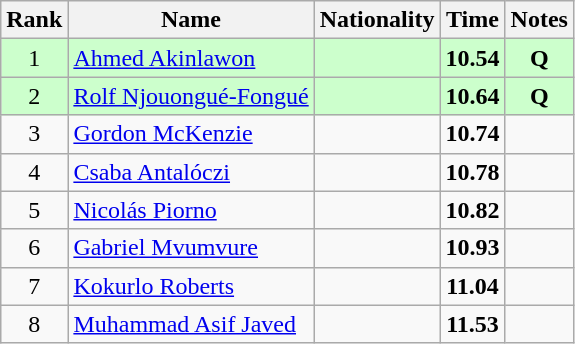<table class="wikitable sortable" style="text-align:center">
<tr>
<th>Rank</th>
<th>Name</th>
<th>Nationality</th>
<th>Time</th>
<th>Notes</th>
</tr>
<tr bgcolor=ccffcc>
<td>1</td>
<td align=left><a href='#'>Ahmed Akinlawon</a></td>
<td align=left></td>
<td><strong>10.54</strong></td>
<td><strong>Q</strong></td>
</tr>
<tr bgcolor=ccffcc>
<td>2</td>
<td align=left><a href='#'>Rolf Njouongué-Fongué</a></td>
<td align=left></td>
<td><strong>10.64</strong></td>
<td><strong>Q</strong></td>
</tr>
<tr>
<td>3</td>
<td align=left><a href='#'>Gordon McKenzie</a></td>
<td align=left></td>
<td><strong>10.74</strong></td>
<td></td>
</tr>
<tr>
<td>4</td>
<td align=left><a href='#'>Csaba Antalóczi</a></td>
<td align=left></td>
<td><strong>10.78</strong></td>
<td></td>
</tr>
<tr>
<td>5</td>
<td align=left><a href='#'>Nicolás Piorno</a></td>
<td align=left></td>
<td><strong>10.82</strong></td>
<td></td>
</tr>
<tr>
<td>6</td>
<td align=left><a href='#'>Gabriel Mvumvure</a></td>
<td align=left></td>
<td><strong>10.93</strong></td>
<td></td>
</tr>
<tr>
<td>7</td>
<td align=left><a href='#'>Kokurlo Roberts</a></td>
<td align=left></td>
<td><strong>11.04</strong></td>
<td></td>
</tr>
<tr>
<td>8</td>
<td align=left><a href='#'>Muhammad Asif Javed</a></td>
<td align=left></td>
<td><strong>11.53</strong></td>
<td></td>
</tr>
</table>
